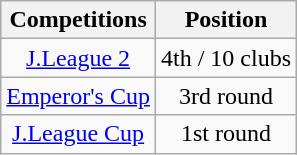<table class="wikitable" style="text-align:center;">
<tr>
<th>Competitions</th>
<th>Position</th>
</tr>
<tr>
<td><a href='#'>J.League 2</a></td>
<td>4th / 10 clubs</td>
</tr>
<tr>
<td><a href='#'>Emperor's Cup</a></td>
<td>3rd round</td>
</tr>
<tr>
<td><a href='#'>J.League Cup</a></td>
<td>1st round</td>
</tr>
</table>
